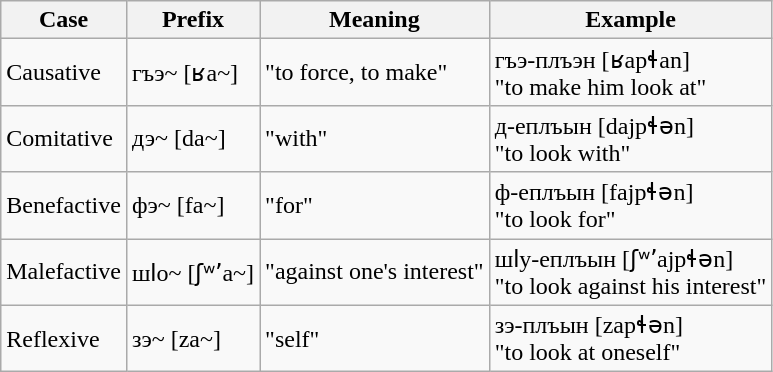<table class="wikitable" border="1">
<tr>
<th>Case</th>
<th>Prefix</th>
<th>Meaning</th>
<th>Example</th>
</tr>
<tr>
<td>Causative</td>
<td>гъэ~ [ʁa~]</td>
<td>"to force, to make"</td>
<td>гъэ-плъэн [ʁapɬan] <br> "to make him look at"</td>
</tr>
<tr>
<td>Comitative</td>
<td>дэ~ [da~]</td>
<td>"with"</td>
<td>д-еплъын [dajpɬən] <br> "to look with"</td>
</tr>
<tr>
<td>Benefactive</td>
<td>фэ~ [fa~]</td>
<td>"for"</td>
<td>ф-еплъын [fajpɬən] <br> "to look for"</td>
</tr>
<tr>
<td>Malefactive</td>
<td>шӏо~ [ʃʷʼa~]</td>
<td>"against one's interest"</td>
<td>шӏу-еплъын [ʃʷʼajpɬən] <br> "to look against his interest"</td>
</tr>
<tr>
<td>Reflexive</td>
<td>зэ~ [za~]</td>
<td>"self"</td>
<td>зэ-плъын [zapɬən] <br> "to look at oneself"</td>
</tr>
</table>
